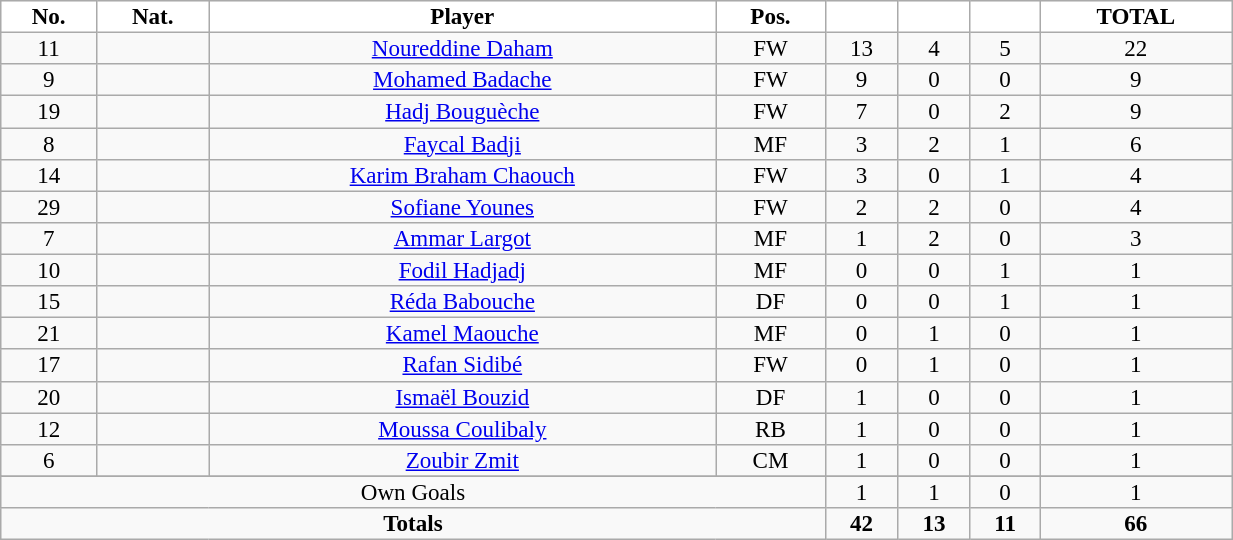<table class="wikitable sortable alternance" style="font-size:96%; text-align:center; line-height:14px; width:65%;">
<tr>
<th style="background:white; color:black; text-align:center;">No.</th>
<th style="background:white; color:black; text-align:center;">Nat.</th>
<th style="background:white; color:black; text-align:center;">Player</th>
<th style="background:white; color:black; text-align:center;">Pos.</th>
<th style="background:white; color:black; text-align:center;"></th>
<th style="background:white; color:black; text-align:center;"></th>
<th style="background:white; color:black; text-align:center;"></th>
<th style="background:white; color:black; text-align:center;">TOTAL</th>
</tr>
<tr>
<td>11</td>
<td></td>
<td><a href='#'>Noureddine Daham</a></td>
<td>FW</td>
<td>13</td>
<td>4</td>
<td>5</td>
<td>22</td>
</tr>
<tr>
<td>9</td>
<td></td>
<td><a href='#'>Mohamed Badache</a></td>
<td>FW</td>
<td>9</td>
<td>0</td>
<td>0</td>
<td>9</td>
</tr>
<tr>
<td>19</td>
<td></td>
<td><a href='#'>Hadj Bouguèche</a></td>
<td>FW</td>
<td>7</td>
<td>0</td>
<td>2</td>
<td>9</td>
</tr>
<tr>
<td>8</td>
<td></td>
<td><a href='#'>Faycal Badji</a></td>
<td>MF</td>
<td>3</td>
<td>2</td>
<td>1</td>
<td>6</td>
</tr>
<tr>
<td>14</td>
<td></td>
<td><a href='#'>Karim Braham Chaouch</a></td>
<td>FW</td>
<td>3</td>
<td>0</td>
<td>1</td>
<td>4</td>
</tr>
<tr>
<td>29</td>
<td></td>
<td><a href='#'>Sofiane Younes</a></td>
<td>FW</td>
<td>2</td>
<td>2</td>
<td>0</td>
<td>4</td>
</tr>
<tr>
<td>7</td>
<td></td>
<td><a href='#'>Ammar Largot</a></td>
<td>MF</td>
<td>1</td>
<td>2</td>
<td>0</td>
<td>3</td>
</tr>
<tr>
<td>10</td>
<td></td>
<td><a href='#'>Fodil Hadjadj</a></td>
<td>MF</td>
<td>0</td>
<td>0</td>
<td>1</td>
<td>1</td>
</tr>
<tr>
<td>15</td>
<td></td>
<td><a href='#'>Réda Babouche</a></td>
<td>DF</td>
<td>0</td>
<td>0</td>
<td>1</td>
<td>1</td>
</tr>
<tr>
<td>21</td>
<td></td>
<td><a href='#'>Kamel Maouche</a></td>
<td>MF</td>
<td>0</td>
<td>1</td>
<td>0</td>
<td>1</td>
</tr>
<tr>
<td>17</td>
<td></td>
<td><a href='#'>Rafan Sidibé</a></td>
<td>FW</td>
<td>0</td>
<td>1</td>
<td>0</td>
<td>1</td>
</tr>
<tr>
<td>20</td>
<td></td>
<td><a href='#'>Ismaël Bouzid</a></td>
<td>DF</td>
<td>1</td>
<td>0</td>
<td>0</td>
<td>1</td>
</tr>
<tr>
<td>12</td>
<td></td>
<td><a href='#'>Moussa Coulibaly</a></td>
<td>RB</td>
<td>1</td>
<td>0</td>
<td>0</td>
<td>1</td>
</tr>
<tr>
<td>6</td>
<td></td>
<td><a href='#'>Zoubir Zmit</a></td>
<td>CM</td>
<td>1</td>
<td>0</td>
<td>0</td>
<td>1</td>
</tr>
<tr>
</tr>
<tr class="sortbottom">
<td colspan="4">Own Goals</td>
<td>1</td>
<td>1</td>
<td>0</td>
<td>1</td>
</tr>
<tr class="sortbottom">
<td colspan="4"><strong>Totals</strong></td>
<td><strong>42</strong></td>
<td><strong>13</strong></td>
<td><strong>11</strong></td>
<td><strong>66</strong></td>
</tr>
</table>
